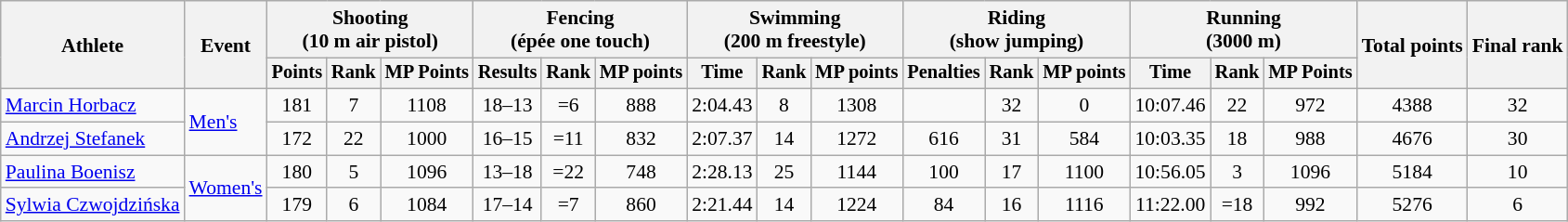<table class="wikitable" style="font-size:90%">
<tr>
<th rowspan="2">Athlete</th>
<th rowspan="2">Event</th>
<th colspan=3>Shooting<br><span>(10 m air pistol)</span></th>
<th colspan=3>Fencing<br><span>(épée one touch)</span></th>
<th colspan=3>Swimming<br><span>(200 m freestyle)</span></th>
<th colspan=3>Riding<br><span>(show jumping)</span></th>
<th colspan=3>Running<br><span>(3000 m)</span></th>
<th rowspan=2>Total points</th>
<th rowspan=2>Final rank</th>
</tr>
<tr style="font-size:95%">
<th>Points</th>
<th>Rank</th>
<th>MP Points</th>
<th>Results</th>
<th>Rank</th>
<th>MP points</th>
<th>Time</th>
<th>Rank</th>
<th>MP points</th>
<th>Penalties</th>
<th>Rank</th>
<th>MP points</th>
<th>Time</th>
<th>Rank</th>
<th>MP Points</th>
</tr>
<tr align=center>
<td align=left><a href='#'>Marcin Horbacz</a></td>
<td align=left rowspan=2><a href='#'>Men's</a></td>
<td>181</td>
<td>7</td>
<td>1108</td>
<td>18–13</td>
<td>=6</td>
<td>888</td>
<td>2:04.43</td>
<td>8</td>
<td>1308</td>
<td></td>
<td>32</td>
<td>0</td>
<td>10:07.46</td>
<td>22</td>
<td>972</td>
<td>4388</td>
<td>32</td>
</tr>
<tr align=center>
<td align=left><a href='#'>Andrzej Stefanek</a></td>
<td>172</td>
<td>22</td>
<td>1000</td>
<td>16–15</td>
<td>=11</td>
<td>832</td>
<td>2:07.37</td>
<td>14</td>
<td>1272</td>
<td>616</td>
<td>31</td>
<td>584</td>
<td>10:03.35</td>
<td>18</td>
<td>988</td>
<td>4676</td>
<td>30</td>
</tr>
<tr align=center>
<td align=left><a href='#'>Paulina Boenisz</a></td>
<td align=left rowspan=2><a href='#'>Women's</a></td>
<td>180</td>
<td>5</td>
<td>1096</td>
<td>13–18</td>
<td>=22</td>
<td>748</td>
<td>2:28.13</td>
<td>25</td>
<td>1144</td>
<td>100</td>
<td>17</td>
<td>1100</td>
<td>10:56.05</td>
<td>3</td>
<td>1096</td>
<td>5184</td>
<td>10</td>
</tr>
<tr align=center>
<td align=left><a href='#'>Sylwia Czwojdzińska</a></td>
<td>179</td>
<td>6</td>
<td>1084</td>
<td>17–14</td>
<td>=7</td>
<td>860</td>
<td>2:21.44</td>
<td>14</td>
<td>1224</td>
<td>84</td>
<td>16</td>
<td>1116</td>
<td>11:22.00</td>
<td>=18</td>
<td>992</td>
<td>5276</td>
<td>6</td>
</tr>
</table>
